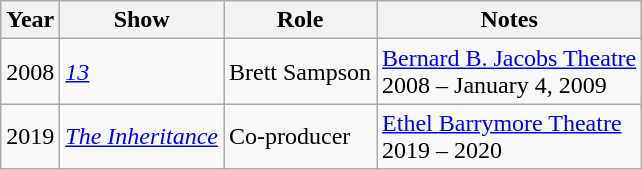<table class="wikitable">
<tr>
<th>Year</th>
<th>Show</th>
<th>Role</th>
<th>Notes</th>
</tr>
<tr>
<td>2008</td>
<td><em><a href='#'>13</a></em></td>
<td>Brett Sampson</td>
<td><a href='#'>Bernard B. Jacobs Theatre</a> <br> 2008 – January 4, 2009</td>
</tr>
<tr>
<td>2019</td>
<td><em><a href='#'>The Inheritance</a></em></td>
<td>Co-producer</td>
<td><a href='#'>Ethel Barrymore Theatre</a> <br> 2019 – 2020</td>
</tr>
</table>
